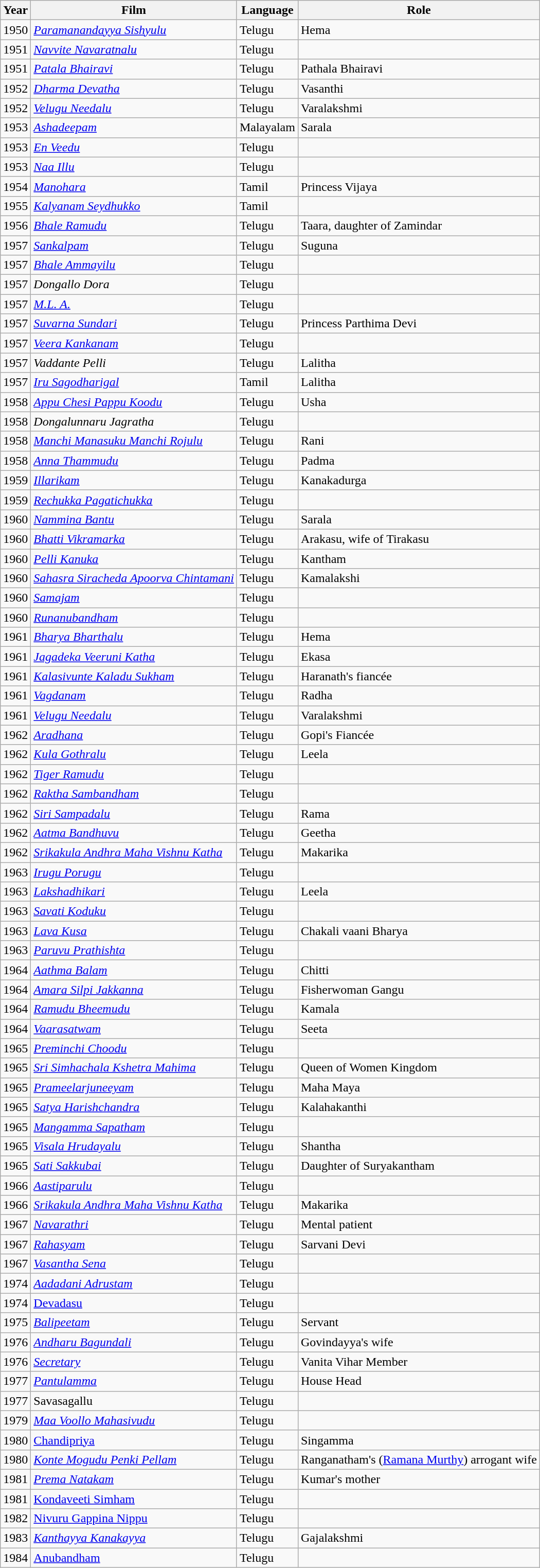<table class="wikitable">
<tr>
<th>Year</th>
<th>Film</th>
<th>Language</th>
<th>Role</th>
</tr>
<tr>
<td>1950</td>
<td><em><a href='#'>Paramanandayya Sishyulu</a></em></td>
<td>Telugu</td>
<td>Hema</td>
</tr>
<tr>
<td>1951</td>
<td><em><a href='#'>Navvite Navaratnalu</a></em></td>
<td>Telugu</td>
<td></td>
</tr>
<tr>
<td>1951</td>
<td><em><a href='#'>Patala Bhairavi</a></em></td>
<td>Telugu</td>
<td>Pathala Bhairavi</td>
</tr>
<tr>
<td>1952</td>
<td><em><a href='#'>Dharma Devatha</a></em></td>
<td>Telugu</td>
<td>Vasanthi</td>
</tr>
<tr>
<td>1952</td>
<td><em><a href='#'>Velugu Needalu</a></em></td>
<td>Telugu</td>
<td>Varalakshmi</td>
</tr>
<tr>
<td>1953</td>
<td><em><a href='#'>Ashadeepam</a></em></td>
<td>Malayalam</td>
<td>Sarala</td>
</tr>
<tr>
<td>1953</td>
<td><em><a href='#'>En Veedu</a></em></td>
<td>Telugu</td>
<td></td>
</tr>
<tr>
<td>1953</td>
<td><em><a href='#'>Naa Illu</a></em></td>
<td>Telugu</td>
<td></td>
</tr>
<tr>
<td>1954</td>
<td><em><a href='#'>Manohara</a></em></td>
<td>Tamil</td>
<td>Princess Vijaya</td>
</tr>
<tr>
<td>1955</td>
<td><em><a href='#'>Kalyanam Seydhukko</a></em></td>
<td>Tamil</td>
<td></td>
</tr>
<tr>
<td>1956</td>
<td><em><a href='#'>Bhale Ramudu</a></em></td>
<td>Telugu</td>
<td>Taara, daughter of Zamindar</td>
</tr>
<tr>
<td>1957</td>
<td><em><a href='#'>Sankalpam</a></em></td>
<td>Telugu</td>
<td>Suguna</td>
</tr>
<tr>
<td>1957</td>
<td><em><a href='#'>Bhale Ammayilu</a></em></td>
<td>Telugu</td>
<td></td>
</tr>
<tr>
<td>1957</td>
<td><em>Dongallo Dora</em></td>
<td>Telugu</td>
<td></td>
</tr>
<tr>
<td>1957</td>
<td><em><a href='#'>M.L. A.</a></em></td>
<td>Telugu</td>
<td></td>
</tr>
<tr>
<td>1957</td>
<td><em><a href='#'>Suvarna Sundari</a></em></td>
<td>Telugu</td>
<td>Princess Parthima Devi</td>
</tr>
<tr>
<td>1957</td>
<td><em><a href='#'>Veera Kankanam</a></em></td>
<td>Telugu</td>
<td></td>
</tr>
<tr>
<td>1957</td>
<td><em>Vaddante Pelli</em></td>
<td>Telugu</td>
<td>Lalitha</td>
</tr>
<tr>
<td>1957</td>
<td><em><a href='#'>Iru Sagodharigal</a></em></td>
<td>Tamil</td>
<td>Lalitha</td>
</tr>
<tr>
<td>1958</td>
<td><em><a href='#'>Appu Chesi Pappu Koodu</a></em></td>
<td>Telugu</td>
<td>Usha</td>
</tr>
<tr>
<td>1958</td>
<td><em>Dongalunnaru Jagratha</em></td>
<td>Telugu</td>
<td></td>
</tr>
<tr>
<td>1958</td>
<td><em><a href='#'>Manchi Manasuku Manchi Rojulu</a></em></td>
<td>Telugu</td>
<td>Rani</td>
</tr>
<tr>
<td>1958</td>
<td><a href='#'><em>Anna Thammudu</em></a></td>
<td>Telugu</td>
<td>Padma</td>
</tr>
<tr>
<td>1959</td>
<td><em><a href='#'>Illarikam</a></em></td>
<td>Telugu</td>
<td>Kanakadurga</td>
</tr>
<tr>
<td>1959</td>
<td><em><a href='#'>Rechukka Pagatichukka</a></em></td>
<td>Telugu</td>
<td></td>
</tr>
<tr>
<td>1960</td>
<td><em><a href='#'>Nammina Bantu</a></em></td>
<td>Telugu</td>
<td>Sarala</td>
</tr>
<tr>
<td>1960</td>
<td><em><a href='#'>Bhatti Vikramarka</a></em></td>
<td>Telugu</td>
<td>Arakasu, wife of Tirakasu</td>
</tr>
<tr>
<td>1960</td>
<td><em><a href='#'>Pelli Kanuka</a></em></td>
<td>Telugu</td>
<td>Kantham</td>
</tr>
<tr>
<td>1960</td>
<td><em><a href='#'>Sahasra Siracheda Apoorva Chintamani</a></em></td>
<td>Telugu</td>
<td>Kamalakshi</td>
</tr>
<tr>
<td>1960</td>
<td><em><a href='#'>Samajam</a></em></td>
<td>Telugu</td>
<td></td>
</tr>
<tr>
<td>1960</td>
<td><em><a href='#'>Runanubandham</a></em></td>
<td>Telugu</td>
<td></td>
</tr>
<tr>
<td>1961</td>
<td><em><a href='#'>Bharya Bharthalu</a></em></td>
<td>Telugu</td>
<td>Hema</td>
</tr>
<tr>
<td>1961</td>
<td><em><a href='#'>Jagadeka Veeruni Katha</a></em></td>
<td>Telugu</td>
<td>Ekasa</td>
</tr>
<tr>
<td>1961</td>
<td><em><a href='#'>Kalasivunte Kaladu Sukham</a></em></td>
<td>Telugu</td>
<td>Haranath's fiancée</td>
</tr>
<tr>
<td>1961</td>
<td><em><a href='#'>Vagdanam</a></em></td>
<td>Telugu</td>
<td>Radha</td>
</tr>
<tr>
<td>1961</td>
<td><em><a href='#'>Velugu Needalu</a></em></td>
<td>Telugu</td>
<td>Varalakshmi</td>
</tr>
<tr>
<td>1962</td>
<td><em><a href='#'>Aradhana</a></em></td>
<td>Telugu</td>
<td>Gopi's Fiancée</td>
</tr>
<tr>
<td>1962</td>
<td><em><a href='#'>Kula Gothralu</a></em></td>
<td>Telugu</td>
<td>Leela</td>
</tr>
<tr>
<td>1962</td>
<td><em><a href='#'>Tiger Ramudu</a></em></td>
<td>Telugu</td>
<td></td>
</tr>
<tr>
<td>1962</td>
<td><em><a href='#'>Raktha Sambandham</a></em></td>
<td>Telugu</td>
<td></td>
</tr>
<tr>
<td>1962</td>
<td><em><a href='#'>Siri Sampadalu</a></em></td>
<td>Telugu</td>
<td>Rama</td>
</tr>
<tr>
<td>1962</td>
<td><em><a href='#'>Aatma Bandhuvu</a></em></td>
<td>Telugu</td>
<td>Geetha</td>
</tr>
<tr>
<td>1962</td>
<td><em><a href='#'>Srikakula Andhra Maha Vishnu Katha</a></em></td>
<td>Telugu</td>
<td>Makarika</td>
</tr>
<tr>
<td>1963</td>
<td><em><a href='#'>Irugu Porugu</a></em></td>
<td>Telugu</td>
<td></td>
</tr>
<tr>
<td>1963</td>
<td><em><a href='#'>Lakshadhikari</a></em></td>
<td>Telugu</td>
<td>Leela</td>
</tr>
<tr>
<td>1963</td>
<td><em><a href='#'>Savati Koduku</a></em></td>
<td>Telugu</td>
<td></td>
</tr>
<tr>
<td>1963</td>
<td><em><a href='#'>Lava Kusa</a></em></td>
<td>Telugu</td>
<td>Chakali vaani Bharya</td>
</tr>
<tr>
<td>1963</td>
<td><em><a href='#'>Paruvu Prathishta</a></em></td>
<td>Telugu</td>
<td></td>
</tr>
<tr>
<td>1964</td>
<td><em><a href='#'>Aathma Balam</a></em></td>
<td>Telugu</td>
<td>Chitti</td>
</tr>
<tr>
<td>1964</td>
<td><em><a href='#'>Amara Silpi Jakkanna</a></em></td>
<td>Telugu</td>
<td>Fisherwoman Gangu</td>
</tr>
<tr>
<td>1964</td>
<td><em><a href='#'>Ramudu Bheemudu</a></em></td>
<td>Telugu</td>
<td>Kamala</td>
</tr>
<tr>
<td>1964</td>
<td><em><a href='#'>Vaarasatwam</a></em></td>
<td>Telugu</td>
<td>Seeta</td>
</tr>
<tr>
<td>1965</td>
<td><em><a href='#'>Preminchi Choodu</a></em></td>
<td>Telugu</td>
<td></td>
</tr>
<tr>
<td>1965</td>
<td><em><a href='#'>Sri Simhachala Kshetra Mahima</a></em></td>
<td>Telugu</td>
<td>Queen of Women Kingdom</td>
</tr>
<tr>
<td>1965</td>
<td><em><a href='#'>Prameelarjuneeyam</a></em></td>
<td>Telugu</td>
<td>Maha Maya</td>
</tr>
<tr>
<td>1965</td>
<td><em><a href='#'>Satya Harishchandra</a></em></td>
<td>Telugu</td>
<td>Kalahakanthi</td>
</tr>
<tr>
<td>1965</td>
<td><em><a href='#'>Mangamma Sapatham</a></em></td>
<td>Telugu</td>
<td></td>
</tr>
<tr>
<td>1965</td>
<td><em><a href='#'>Visala Hrudayalu</a></em></td>
<td>Telugu</td>
<td>Shantha</td>
</tr>
<tr>
<td>1965</td>
<td><em><a href='#'>Sati Sakkubai</a></em></td>
<td>Telugu</td>
<td>Daughter of Suryakantham</td>
</tr>
<tr>
<td>1966</td>
<td><em><a href='#'>Aastiparulu</a></em></td>
<td>Telugu</td>
<td></td>
</tr>
<tr>
<td>1966</td>
<td><em><a href='#'>Srikakula Andhra Maha Vishnu Katha</a></em></td>
<td>Telugu</td>
<td>Makarika</td>
</tr>
<tr>
<td>1967</td>
<td><em><a href='#'>Navarathri</a></em></td>
<td>Telugu</td>
<td>Mental patient</td>
</tr>
<tr>
<td>1967</td>
<td><em><a href='#'>Rahasyam</a></em></td>
<td>Telugu</td>
<td>Sarvani Devi</td>
</tr>
<tr>
<td>1967</td>
<td><em><a href='#'>Vasantha Sena</a></em></td>
<td>Telugu</td>
<td></td>
</tr>
<tr>
<td>1974</td>
<td><em><a href='#'>Aadadani Adrustam</a></em></td>
<td>Telugu</td>
<td></td>
</tr>
<tr>
<td>1974</td>
<td><a href='#'>Devadasu</a></td>
<td>Telugu</td>
<td></td>
</tr>
<tr>
<td>1975</td>
<td><em><a href='#'>Balipeetam</a></em></td>
<td>Telugu</td>
<td>Servant</td>
</tr>
<tr>
<td>1976</td>
<td><em><a href='#'>Andharu Bagundali</a></em></td>
<td>Telugu</td>
<td>Govindayya's wife</td>
</tr>
<tr>
<td>1976</td>
<td><em><a href='#'>Secretary</a></em></td>
<td>Telugu</td>
<td>Vanita Vihar Member</td>
</tr>
<tr>
<td>1977</td>
<td><em><a href='#'>Pantulamma</a></em></td>
<td>Telugu</td>
<td>House Head</td>
</tr>
<tr>
<td>1977</td>
<td>Savasagallu</td>
<td>Telugu</td>
<td></td>
</tr>
<tr>
<td>1979</td>
<td><em><a href='#'>Maa Voollo Mahasivudu</a></em></td>
<td>Telugu</td>
<td></td>
</tr>
<tr>
<td>1980</td>
<td><a href='#'>Chandipriya</a></td>
<td>Telugu</td>
<td>Singamma</td>
</tr>
<tr>
<td>1980</td>
<td><em><a href='#'>Konte Mogudu Penki Pellam</a></em></td>
<td>Telugu</td>
<td>Ranganatham's (<a href='#'>Ramana Murthy</a>) arrogant wife</td>
</tr>
<tr>
<td>1981</td>
<td><em><a href='#'>Prema Natakam</a></em></td>
<td>Telugu</td>
<td>Kumar's mother</td>
</tr>
<tr>
<td>1981</td>
<td><a href='#'>Kondaveeti Simham</a></td>
<td>Telugu</td>
<td></td>
</tr>
<tr>
<td>1982</td>
<td><a href='#'>Nivuru Gappina Nippu</a></td>
<td>Telugu</td>
<td></td>
</tr>
<tr>
<td>1983</td>
<td><em><a href='#'>Kanthayya Kanakayya</a></em></td>
<td>Telugu</td>
<td>Gajalakshmi</td>
</tr>
<tr>
<td>1984</td>
<td><a href='#'>Anubandham</a></td>
<td>Telugu</td>
<td></td>
</tr>
</table>
